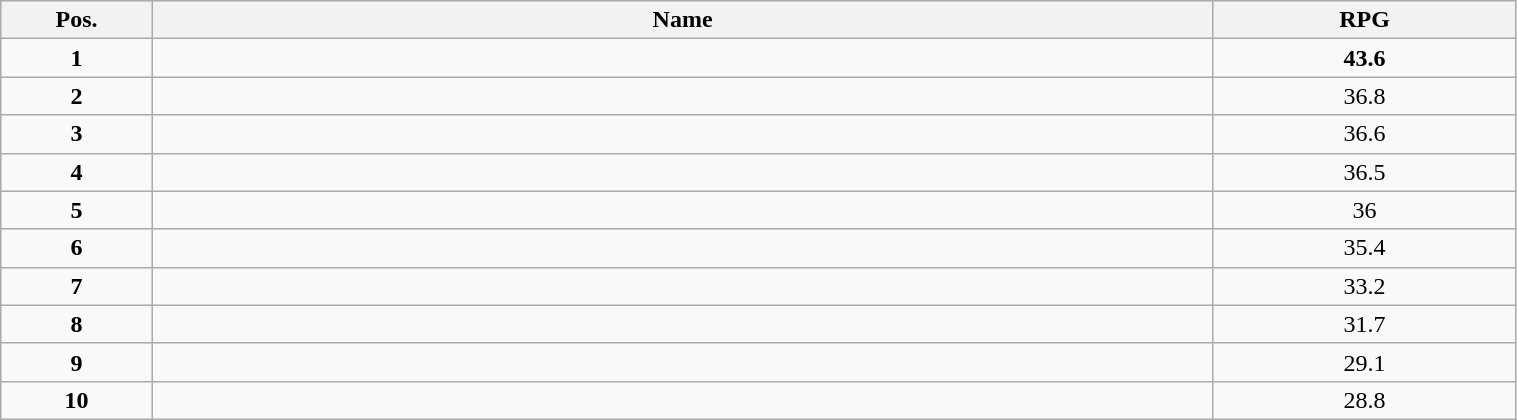<table class="wikitable" style="width:80%;">
<tr>
<th style="width:10%;">Pos.</th>
<th style="width:70%;">Name</th>
<th style="width:20%;">RPG</th>
</tr>
<tr>
<td align=center><strong>1</strong></td>
<td><strong></strong></td>
<td align=center><strong>43.6</strong></td>
</tr>
<tr>
<td align=center><strong>2</strong></td>
<td></td>
<td align=center>36.8</td>
</tr>
<tr>
<td align=center><strong>3</strong></td>
<td></td>
<td align=center>36.6</td>
</tr>
<tr>
<td align=center><strong>4</strong></td>
<td></td>
<td align=center>36.5</td>
</tr>
<tr>
<td align=center><strong>5</strong></td>
<td></td>
<td align=center>36</td>
</tr>
<tr>
<td align=center><strong>6</strong></td>
<td></td>
<td align=center>35.4</td>
</tr>
<tr>
<td align=center><strong>7</strong></td>
<td></td>
<td align=center>33.2</td>
</tr>
<tr>
<td align=center><strong>8</strong></td>
<td></td>
<td align=center>31.7</td>
</tr>
<tr>
<td align=center><strong>9</strong></td>
<td></td>
<td align=center>29.1</td>
</tr>
<tr>
<td align=center><strong>10</strong></td>
<td></td>
<td align=center>28.8</td>
</tr>
</table>
